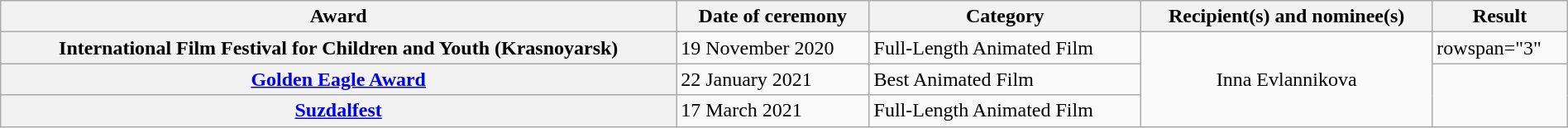<table class="wikitable sortable plainrowheaders" style="width: 100%;">
<tr>
<th scope="col">Award</th>
<th scope="col">Date of ceremony</th>
<th scope="col">Category</th>
<th scope="col">Recipient(s) and nominee(s)</th>
<th scope="col">Result</th>
</tr>
<tr>
<th scope="row">International Film Festival for Children and Youth (Krasnoyarsk)</th>
<td>19 November 2020</td>
<td>Full-Length Animated Film</td>
<td rowspan="3" style="text-align:center">Inna Evlannikova</td>
<td>rowspan="3"</td>
</tr>
<tr>
<th scope="row"><a href='#'>Golden Eagle Award</a></th>
<td>22 January 2021</td>
<td>Best Animated Film</td>
</tr>
<tr>
<th scope="row"><a href='#'>Suzdalfest</a></th>
<td>17 March 2021</td>
<td>Full-Length Animated Film</td>
</tr>
</table>
